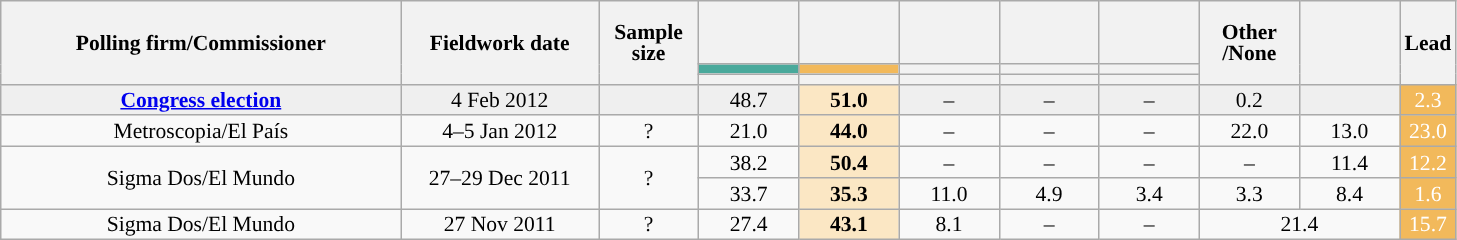<table class="wikitable collapsible collapsed" style="text-align:center; font-size:90%; line-height:14px;">
<tr style="height:42px;">
<th style="width:260px;" rowspan="3">Polling firm/Commissioner</th>
<th style="width:125px;" rowspan="3">Fieldwork date</th>
<th style="width:60px;" rowspan="3">Sample size</th>
<th style="width:60px;"></th>
<th style="width:60px;"></th>
<th style="width:60px;"></th>
<th style="width:60px;"></th>
<th style="width:60px;"></th>
<th style="width:60px;" rowspan="3">Other<br>/None</th>
<th style="width:60px;" rowspan="3"></th>
<th style="width:30px;" rowspan="3">Lead</th>
</tr>
<tr>
<th style="color:inherit;background:#49A99B;"></th>
<th style="color:inherit;background:#F2B95B;"></th>
<th style="color:inherit;background:"></th>
<th style="color:inherit;background:"></th>
<th style="color:inherit;background:"></th>
</tr>
<tr>
<th></th>
<th></th>
<th></th>
<th></th>
<th></th>
</tr>
<tr style="color:inherit;background:#EFEFEF;">
<td><strong><a href='#'>Congress election</a></strong></td>
<td>4 Feb 2012</td>
<td></td>
<td>48.7</td>
<td style="color:inherit;background:#FBE7C4;"><strong>51.0</strong></td>
<td>–</td>
<td>–</td>
<td>–</td>
<td>0.2</td>
<td></td>
<td style="color:inherit;background:#F2B95B; color:white;">2.3</td>
</tr>
<tr>
<td>Metroscopia/El País</td>
<td>4–5 Jan 2012</td>
<td>?</td>
<td>21.0</td>
<td style="color:inherit;background:#FBE7C4;"><strong>44.0</strong></td>
<td>–</td>
<td>–</td>
<td>–</td>
<td>22.0</td>
<td>13.0</td>
<td style="color:inherit;background:#F2B95B; color:white;">23.0</td>
</tr>
<tr>
<td rowspan="2">Sigma Dos/El Mundo</td>
<td rowspan="2">27–29 Dec 2011</td>
<td rowspan="2">?</td>
<td>38.2</td>
<td style="color:inherit;background:#FBE7C4;"><strong>50.4</strong></td>
<td>–</td>
<td>–</td>
<td>–</td>
<td>–</td>
<td>11.4</td>
<td style="color:inherit;background:#F2B95B; color:white;">12.2</td>
</tr>
<tr>
<td>33.7</td>
<td style="color:inherit;background:#FBE7C4;"><strong>35.3</strong></td>
<td>11.0</td>
<td>4.9</td>
<td>3.4</td>
<td>3.3</td>
<td>8.4</td>
<td style="color:inherit;background:#F2B95B; color:white;">1.6</td>
</tr>
<tr>
<td>Sigma Dos/El Mundo</td>
<td>27 Nov 2011</td>
<td>?</td>
<td>27.4</td>
<td style="color:inherit;background:#FBE7C4;"><strong>43.1</strong></td>
<td>8.1</td>
<td>–</td>
<td>–</td>
<td colspan="2">21.4</td>
<td style="color:inherit;background:#F2B95B; color:white;">15.7</td>
</tr>
</table>
